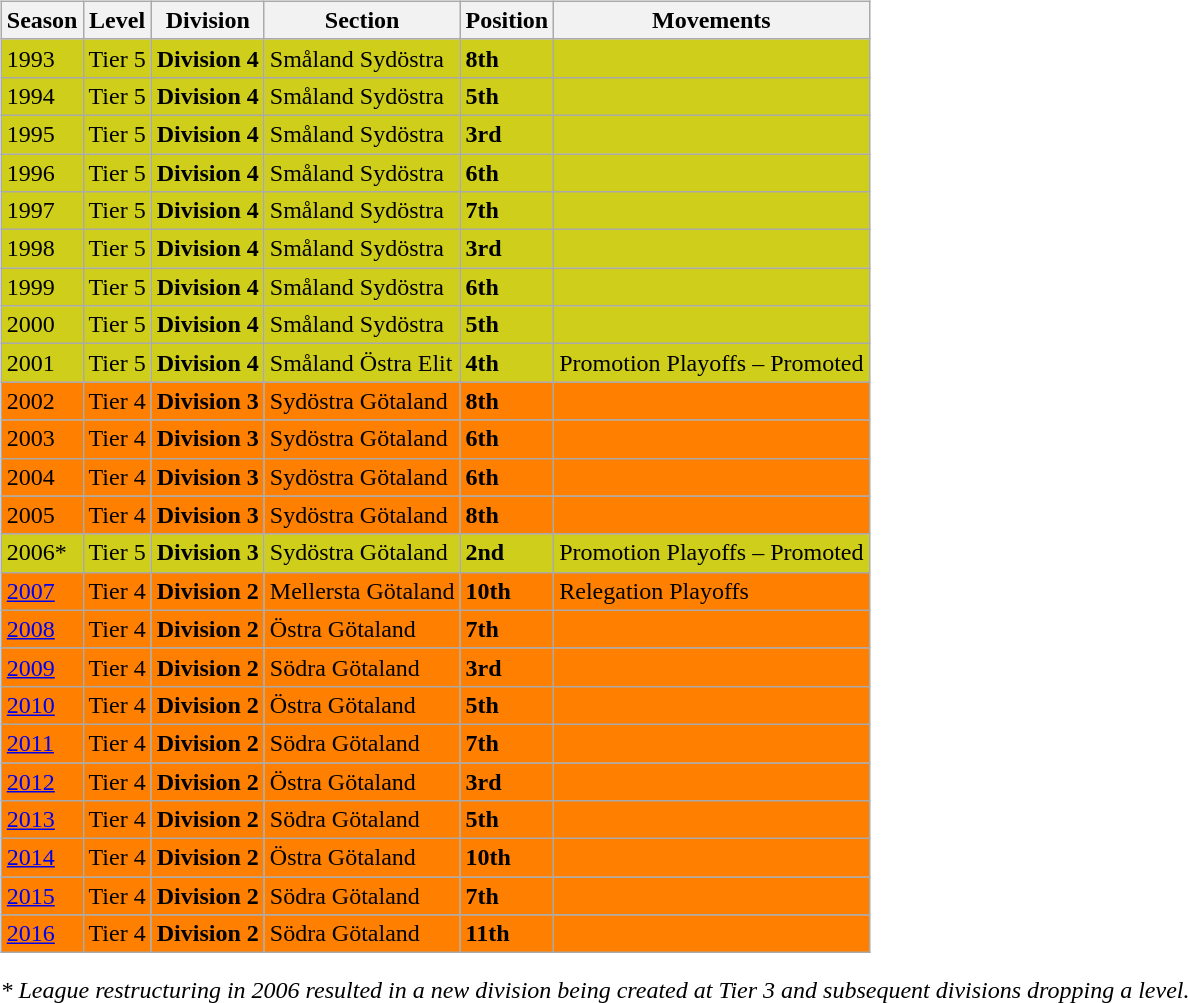<table>
<tr>
<td valign="top" width=0%><br><table class="wikitable">
<tr style="background:#f0f6fa;">
<th><strong>Season</strong></th>
<th><strong>Level</strong></th>
<th><strong>Division</strong></th>
<th><strong>Section</strong></th>
<th><strong>Position</strong></th>
<th><strong>Movements</strong></th>
</tr>
<tr>
<td style="background:#CECE1B;">1993</td>
<td style="background:#CECE1B;">Tier 5</td>
<td style="background:#CECE1B;"><strong>Division 4</strong></td>
<td style="background:#CECE1B;">Småland Sydöstra</td>
<td style="background:#CECE1B;"><strong>8th</strong></td>
<td style="background:#CECE1B;"></td>
</tr>
<tr>
<td style="background:#CECE1B;">1994</td>
<td style="background:#CECE1B;">Tier 5</td>
<td style="background:#CECE1B;"><strong>Division 4</strong></td>
<td style="background:#CECE1B;">Småland Sydöstra</td>
<td style="background:#CECE1B;"><strong>5th</strong></td>
<td style="background:#CECE1B;"></td>
</tr>
<tr>
<td style="background:#CECE1B;">1995</td>
<td style="background:#CECE1B;">Tier 5</td>
<td style="background:#CECE1B;"><strong>Division 4</strong></td>
<td style="background:#CECE1B;">Småland Sydöstra</td>
<td style="background:#CECE1B;"><strong>3rd</strong></td>
<td style="background:#CECE1B;"></td>
</tr>
<tr>
<td style="background:#CECE1B;">1996</td>
<td style="background:#CECE1B;">Tier 5</td>
<td style="background:#CECE1B;"><strong>Division 4</strong></td>
<td style="background:#CECE1B;">Småland Sydöstra</td>
<td style="background:#CECE1B;"><strong>6th</strong></td>
<td style="background:#CECE1B;"></td>
</tr>
<tr>
<td style="background:#CECE1B;">1997</td>
<td style="background:#CECE1B;">Tier 5</td>
<td style="background:#CECE1B;"><strong>Division 4</strong></td>
<td style="background:#CECE1B;">Småland Sydöstra</td>
<td style="background:#CECE1B;"><strong>7th</strong></td>
<td style="background:#CECE1B;"></td>
</tr>
<tr>
<td style="background:#CECE1B;">1998</td>
<td style="background:#CECE1B;">Tier 5</td>
<td style="background:#CECE1B;"><strong>Division 4</strong></td>
<td style="background:#CECE1B;">Småland Sydöstra</td>
<td style="background:#CECE1B;"><strong>3rd</strong></td>
<td style="background:#CECE1B;"></td>
</tr>
<tr>
<td style="background:#CECE1B;">1999</td>
<td style="background:#CECE1B;">Tier 5</td>
<td style="background:#CECE1B;"><strong>Division 4</strong></td>
<td style="background:#CECE1B;">Småland Sydöstra</td>
<td style="background:#CECE1B;"><strong>6th</strong></td>
<td style="background:#CECE1B;"></td>
</tr>
<tr>
<td style="background:#CECE1B;">2000</td>
<td style="background:#CECE1B;">Tier 5</td>
<td style="background:#CECE1B;"><strong>Division 4</strong></td>
<td style="background:#CECE1B;">Småland Sydöstra</td>
<td style="background:#CECE1B;"><strong>5th</strong></td>
<td style="background:#CECE1B;"></td>
</tr>
<tr>
<td style="background:#CECE1B;">2001</td>
<td style="background:#CECE1B;">Tier 5</td>
<td style="background:#CECE1B;"><strong>Division 4</strong></td>
<td style="background:#CECE1B;">Småland Östra Elit</td>
<td style="background:#CECE1B;"><strong>4th</strong></td>
<td style="background:#CECE1B;">Promotion Playoffs – Promoted</td>
</tr>
<tr>
<td style="background:#FF7F00;">2002</td>
<td style="background:#FF7F00;">Tier 4</td>
<td style="background:#FF7F00;"><strong>Division 3</strong></td>
<td style="background:#FF7F00;">Sydöstra Götaland</td>
<td style="background:#FF7F00;"><strong>8th</strong></td>
<td style="background:#FF7F00;"></td>
</tr>
<tr>
<td style="background:#FF7F00;">2003</td>
<td style="background:#FF7F00;">Tier 4</td>
<td style="background:#FF7F00;"><strong>Division 3</strong></td>
<td style="background:#FF7F00;">Sydöstra Götaland</td>
<td style="background:#FF7F00;"><strong>6th</strong></td>
<td style="background:#FF7F00;"></td>
</tr>
<tr>
<td style="background:#FF7F00;">2004</td>
<td style="background:#FF7F00;">Tier 4</td>
<td style="background:#FF7F00;"><strong>Division 3</strong></td>
<td style="background:#FF7F00;">Sydöstra Götaland</td>
<td style="background:#FF7F00;"><strong>6th</strong></td>
<td style="background:#FF7F00;"></td>
</tr>
<tr>
<td style="background:#FF7F00;">2005</td>
<td style="background:#FF7F00;">Tier 4</td>
<td style="background:#FF7F00;"><strong>Division 3</strong></td>
<td style="background:#FF7F00;">Sydöstra Götaland</td>
<td style="background:#FF7F00;"><strong>8th</strong></td>
<td style="background:#FF7F00;"></td>
</tr>
<tr>
<td style="background:#CECE1B;">2006*</td>
<td style="background:#CECE1B;">Tier 5</td>
<td style="background:#CECE1B;"><strong>Division 3</strong></td>
<td style="background:#CECE1B;">Sydöstra Götaland</td>
<td style="background:#CECE1B;"><strong>2nd</strong></td>
<td style="background:#CECE1B;">Promotion Playoffs – Promoted</td>
</tr>
<tr>
<td style="background:#FF7F00;"><a href='#'>2007</a></td>
<td style="background:#FF7F00;">Tier 4</td>
<td style="background:#FF7F00;"><strong>Division 2</strong></td>
<td style="background:#FF7F00;">Mellersta Götaland</td>
<td style="background:#FF7F00;"><strong>10th</strong></td>
<td style="background:#FF7F00;">Relegation Playoffs</td>
</tr>
<tr>
<td style="background:#FF7F00;"><a href='#'>2008</a></td>
<td style="background:#FF7F00;">Tier 4</td>
<td style="background:#FF7F00;"><strong>Division 2</strong></td>
<td style="background:#FF7F00;">Östra Götaland</td>
<td style="background:#FF7F00;"><strong>7th</strong></td>
<td style="background:#FF7F00;"></td>
</tr>
<tr>
<td style="background:#FF7F00;"><a href='#'>2009</a></td>
<td style="background:#FF7F00;">Tier 4</td>
<td style="background:#FF7F00;"><strong>Division 2</strong></td>
<td style="background:#FF7F00;">Södra Götaland</td>
<td style="background:#FF7F00;"><strong>3rd</strong></td>
<td style="background:#FF7F00;"></td>
</tr>
<tr>
<td style="background:#FF7F00;"><a href='#'>2010</a></td>
<td style="background:#FF7F00;">Tier 4</td>
<td style="background:#FF7F00;"><strong>Division 2</strong></td>
<td style="background:#FF7F00;">Östra Götaland</td>
<td style="background:#FF7F00;"><strong>5th</strong></td>
<td style="background:#FF7F00;"></td>
</tr>
<tr>
<td style="background:#FF7F00;"><a href='#'>2011</a></td>
<td style="background:#FF7F00;">Tier 4</td>
<td style="background:#FF7F00;"><strong>Division 2</strong></td>
<td style="background:#FF7F00;">Södra Götaland</td>
<td style="background:#FF7F00;"><strong>7th</strong></td>
<td style="background:#FF7F00;"></td>
</tr>
<tr>
<td style="background:#FF7F00;"><a href='#'>2012</a></td>
<td style="background:#FF7F00;">Tier 4</td>
<td style="background:#FF7F00;"><strong>Division 2</strong></td>
<td style="background:#FF7F00;">Östra Götaland</td>
<td style="background:#FF7F00;"><strong>3rd</strong></td>
<td style="background:#FF7F00;"></td>
</tr>
<tr>
<td style="background:#FF7F00;"><a href='#'>2013</a></td>
<td style="background:#FF7F00;">Tier 4</td>
<td style="background:#FF7F00;"><strong>Division 2</strong></td>
<td style="background:#FF7F00;">Södra Götaland</td>
<td style="background:#FF7F00;"><strong>5th</strong></td>
<td style="background:#FF7F00;"></td>
</tr>
<tr>
<td style="background:#FF7F00;"><a href='#'>2014</a></td>
<td style="background:#FF7F00;">Tier 4</td>
<td style="background:#FF7F00;"><strong>Division 2</strong></td>
<td style="background:#FF7F00;">Östra Götaland</td>
<td style="background:#FF7F00;"><strong>10th</strong></td>
<td style="background:#FF7F00;"></td>
</tr>
<tr>
<td style="background:#FF7F00;"><a href='#'>2015</a></td>
<td style="background:#FF7F00;">Tier 4</td>
<td style="background:#FF7F00;"><strong>Division 2</strong></td>
<td style="background:#FF7F00;">Södra Götaland</td>
<td style="background:#FF7F00;"><strong>7th</strong></td>
<td style="background:#FF7F00;"></td>
</tr>
<tr>
<td style="background:#FF7F00;"><a href='#'>2016</a></td>
<td style="background:#FF7F00;">Tier 4</td>
<td style="background:#FF7F00;"><strong>Division 2</strong></td>
<td style="background:#FF7F00;">Södra Götaland</td>
<td style="background:#FF7F00;"><strong>11th</strong></td>
<td style="background:#FF7F00;"></td>
</tr>
</table>
<em>* League restructuring in 2006 resulted in a new division being created at Tier 3 and subsequent divisions dropping a level.</em>

</td>
</tr>
</table>
